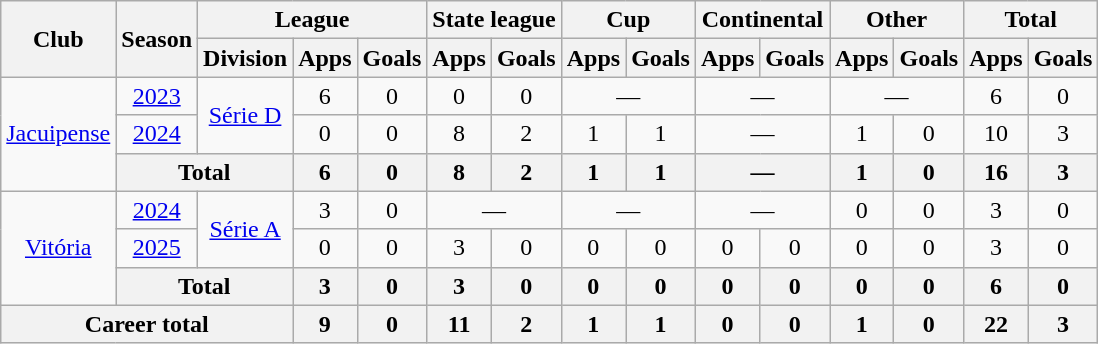<table class="wikitable" style="text-align: center;">
<tr>
<th rowspan="2">Club</th>
<th rowspan="2">Season</th>
<th colspan="3">League</th>
<th colspan="2">State league</th>
<th colspan="2">Cup</th>
<th colspan="2">Continental</th>
<th colspan="2">Other</th>
<th colspan="2">Total</th>
</tr>
<tr>
<th>Division</th>
<th>Apps</th>
<th>Goals</th>
<th>Apps</th>
<th>Goals</th>
<th>Apps</th>
<th>Goals</th>
<th>Apps</th>
<th>Goals</th>
<th>Apps</th>
<th>Goals</th>
<th>Apps</th>
<th>Goals</th>
</tr>
<tr>
<td rowspan="3" valign="center"><a href='#'>Jacuipense</a></td>
<td><a href='#'>2023</a></td>
<td rowspan="2"><a href='#'>Série D</a></td>
<td>6</td>
<td>0</td>
<td>0</td>
<td>0</td>
<td colspan="2">—</td>
<td colspan="2">—</td>
<td colspan="2">—</td>
<td>6</td>
<td>0</td>
</tr>
<tr>
<td><a href='#'>2024</a></td>
<td>0</td>
<td>0</td>
<td>8</td>
<td>2</td>
<td>1</td>
<td>1</td>
<td colspan="2">—</td>
<td>1</td>
<td>0</td>
<td>10</td>
<td>3</td>
</tr>
<tr>
<th colspan="2">Total</th>
<th>6</th>
<th>0</th>
<th>8</th>
<th>2</th>
<th>1</th>
<th>1</th>
<th colspan="2">—</th>
<th>1</th>
<th>0</th>
<th>16</th>
<th>3</th>
</tr>
<tr>
<td rowspan="3" valign="center"><a href='#'>Vitória</a></td>
<td><a href='#'>2024</a></td>
<td rowspan="2"><a href='#'>Série A</a></td>
<td>3</td>
<td>0</td>
<td colspan="2">—</td>
<td colspan="2">—</td>
<td colspan="2">—</td>
<td>0</td>
<td>0</td>
<td>3</td>
<td>0</td>
</tr>
<tr>
<td><a href='#'>2025</a></td>
<td>0</td>
<td>0</td>
<td>3</td>
<td>0</td>
<td>0</td>
<td>0</td>
<td>0</td>
<td>0</td>
<td>0</td>
<td>0</td>
<td>3</td>
<td>0</td>
</tr>
<tr>
<th colspan="2">Total</th>
<th>3</th>
<th>0</th>
<th>3</th>
<th>0</th>
<th>0</th>
<th>0</th>
<th>0</th>
<th>0</th>
<th>0</th>
<th>0</th>
<th>6</th>
<th>0</th>
</tr>
<tr>
<th colspan="3"><strong>Career total</strong></th>
<th>9</th>
<th>0</th>
<th>11</th>
<th>2</th>
<th>1</th>
<th>1</th>
<th>0</th>
<th>0</th>
<th>1</th>
<th>0</th>
<th>22</th>
<th>3</th>
</tr>
</table>
